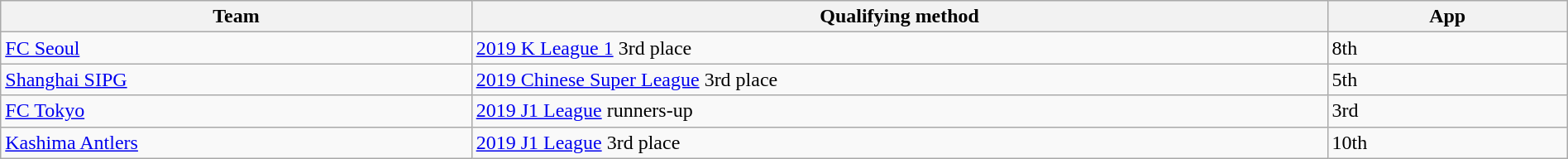<table class="wikitable" style="table-layout:fixed;width:100%;">
<tr>
<th width=30%>Team</th>
<th width=55%>Qualifying method</th>
<th width=15%>App </th>
</tr>
<tr>
<td> <a href='#'>FC Seoul</a></td>
<td><a href='#'>2019 K League 1</a> 3rd place</td>
<td>8th </td>
</tr>
<tr>
<td> <a href='#'>Shanghai SIPG</a></td>
<td><a href='#'>2019 Chinese Super League</a> 3rd place</td>
<td>5th </td>
</tr>
<tr>
<td> <a href='#'>FC Tokyo</a></td>
<td><a href='#'>2019 J1 League</a> runners-up</td>
<td>3rd </td>
</tr>
<tr>
<td> <a href='#'>Kashima Antlers</a></td>
<td><a href='#'>2019 J1 League</a> 3rd place</td>
<td>10th </td>
</tr>
</table>
